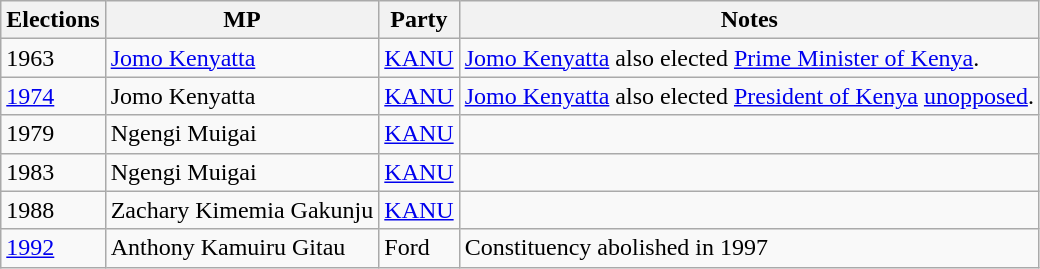<table class="wikitable sortable mw-collapsible">
<tr>
<th>Elections</th>
<th>MP</th>
<th>Party</th>
<th>Notes</th>
</tr>
<tr>
<td>1963</td>
<td><a href='#'>Jomo Kenyatta</a></td>
<td><a href='#'>KANU</a></td>
<td><a href='#'>Jomo Kenyatta</a> also elected <a href='#'>Prime Minister of Kenya</a>.</td>
</tr>
<tr>
<td><a href='#'>1974</a></td>
<td>Jomo Kenyatta</td>
<td><a href='#'>KANU</a></td>
<td><a href='#'>Jomo Kenyatta</a> also elected <a href='#'>President of Kenya</a> <a href='#'>unopposed</a>.</td>
</tr>
<tr>
<td>1979</td>
<td>Ngengi Muigai</td>
<td><a href='#'>KANU</a></td>
<td></td>
</tr>
<tr>
<td>1983</td>
<td>Ngengi Muigai</td>
<td><a href='#'>KANU</a></td>
<td></td>
</tr>
<tr>
<td>1988</td>
<td>Zachary Kimemia Gakunju</td>
<td><a href='#'>KANU</a></td>
<td></td>
</tr>
<tr>
<td><a href='#'>1992</a></td>
<td>Anthony Kamuiru Gitau</td>
<td>Ford</td>
<td>Constituency abolished in 1997</td>
</tr>
</table>
